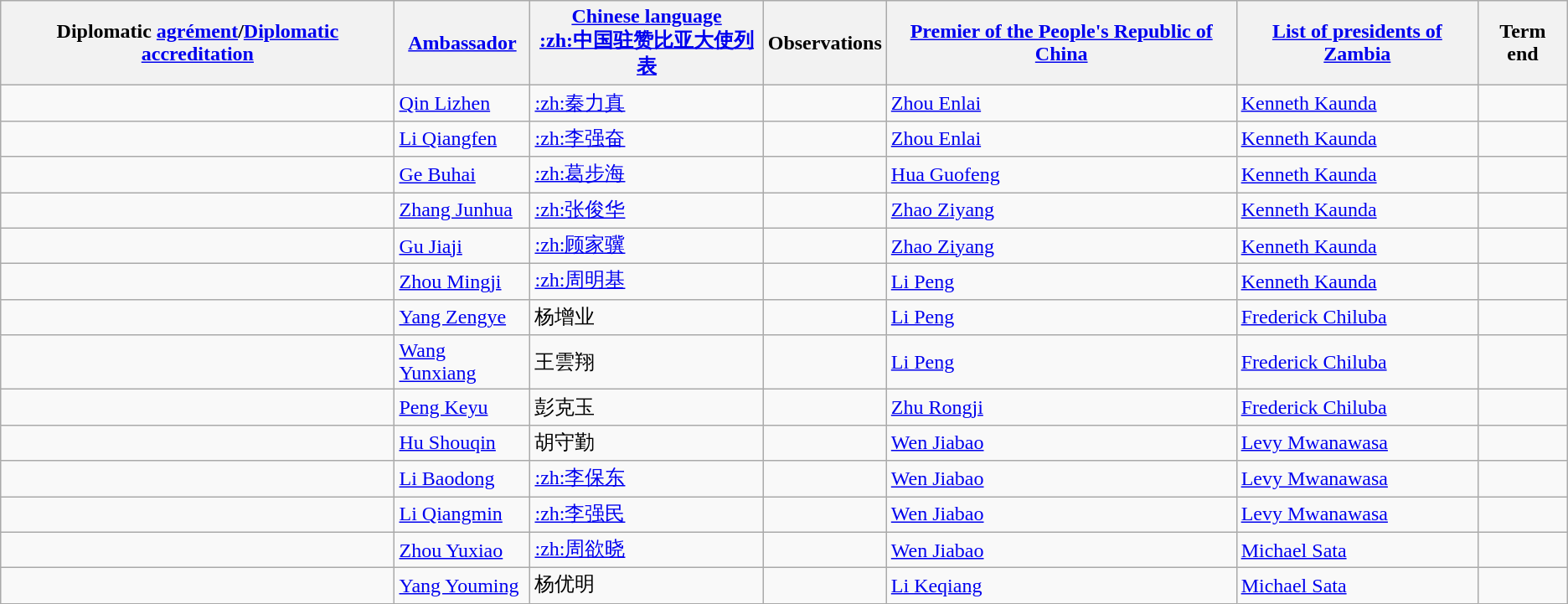<table class="wikitable sortable">
<tr>
<th>Diplomatic <a href='#'>agrément</a>/<a href='#'>Diplomatic accreditation</a></th>
<th><a href='#'>Ambassador</a></th>
<th><a href='#'>Chinese language</a><br><a href='#'>:zh:中国驻赞比亚大使列表</a></th>
<th>Observations</th>
<th><a href='#'>Premier of the People's Republic of China</a></th>
<th><a href='#'>List of presidents of Zambia</a></th>
<th>Term end</th>
</tr>
<tr>
<td></td>
<td><a href='#'>Qin Lizhen</a></td>
<td><a href='#'>:zh:秦力真 </a></td>
<td></td>
<td><a href='#'>Zhou Enlai</a></td>
<td><a href='#'>Kenneth Kaunda</a></td>
<td></td>
</tr>
<tr>
<td></td>
<td><a href='#'>Li Qiangfen</a></td>
<td><a href='#'>:zh:李强奋 </a></td>
<td></td>
<td><a href='#'>Zhou Enlai</a></td>
<td><a href='#'>Kenneth Kaunda</a></td>
<td></td>
</tr>
<tr>
<td></td>
<td><a href='#'>Ge Buhai</a></td>
<td><a href='#'>:zh:葛步海 </a></td>
<td></td>
<td><a href='#'>Hua Guofeng</a></td>
<td><a href='#'>Kenneth Kaunda</a></td>
<td></td>
</tr>
<tr>
<td></td>
<td><a href='#'>Zhang Junhua</a></td>
<td><a href='#'>:zh:张俊华 </a></td>
<td></td>
<td><a href='#'>Zhao Ziyang</a></td>
<td><a href='#'>Kenneth Kaunda</a></td>
<td></td>
</tr>
<tr>
<td></td>
<td><a href='#'>Gu Jiaji</a></td>
<td><a href='#'>:zh:顾家骥 </a></td>
<td></td>
<td><a href='#'>Zhao Ziyang</a></td>
<td><a href='#'>Kenneth Kaunda</a></td>
<td></td>
</tr>
<tr>
<td></td>
<td><a href='#'>Zhou Mingji</a></td>
<td><a href='#'>:zh:周明基 </a></td>
<td></td>
<td><a href='#'>Li Peng</a></td>
<td><a href='#'>Kenneth Kaunda</a></td>
<td></td>
</tr>
<tr>
<td></td>
<td><a href='#'>Yang Zengye</a></td>
<td>杨增业</td>
<td></td>
<td><a href='#'>Li Peng</a></td>
<td><a href='#'>Frederick Chiluba</a></td>
<td></td>
</tr>
<tr>
<td></td>
<td><a href='#'>Wang Yunxiang</a></td>
<td>王雲翔</td>
<td></td>
<td><a href='#'>Li Peng</a></td>
<td><a href='#'>Frederick Chiluba</a></td>
<td></td>
</tr>
<tr>
<td></td>
<td><a href='#'>Peng Keyu</a></td>
<td>彭克玉</td>
<td></td>
<td><a href='#'>Zhu Rongji</a></td>
<td><a href='#'>Frederick Chiluba</a></td>
<td></td>
</tr>
<tr>
<td></td>
<td><a href='#'>Hu Shouqin</a></td>
<td>胡守勤</td>
<td></td>
<td><a href='#'>Wen Jiabao</a></td>
<td><a href='#'>Levy Mwanawasa</a></td>
<td></td>
</tr>
<tr>
<td></td>
<td><a href='#'>Li Baodong</a></td>
<td><a href='#'>:zh:李保东 </a></td>
<td></td>
<td><a href='#'>Wen Jiabao</a></td>
<td><a href='#'>Levy Mwanawasa</a></td>
<td></td>
</tr>
<tr>
<td></td>
<td><a href='#'>Li Qiangmin</a></td>
<td><a href='#'>:zh:李强民 </a></td>
<td></td>
<td><a href='#'>Wen Jiabao</a></td>
<td><a href='#'>Levy Mwanawasa</a></td>
<td></td>
</tr>
<tr>
<td></td>
<td><a href='#'>Zhou Yuxiao</a></td>
<td><a href='#'>:zh:周欲晓 </a></td>
<td></td>
<td><a href='#'>Wen Jiabao</a></td>
<td><a href='#'>Michael Sata</a></td>
<td></td>
</tr>
<tr>
<td></td>
<td><a href='#'>Yang Youming</a></td>
<td>杨优明</td>
<td></td>
<td><a href='#'>Li Keqiang</a></td>
<td><a href='#'>Michael Sata</a></td>
<td></td>
</tr>
</table>
